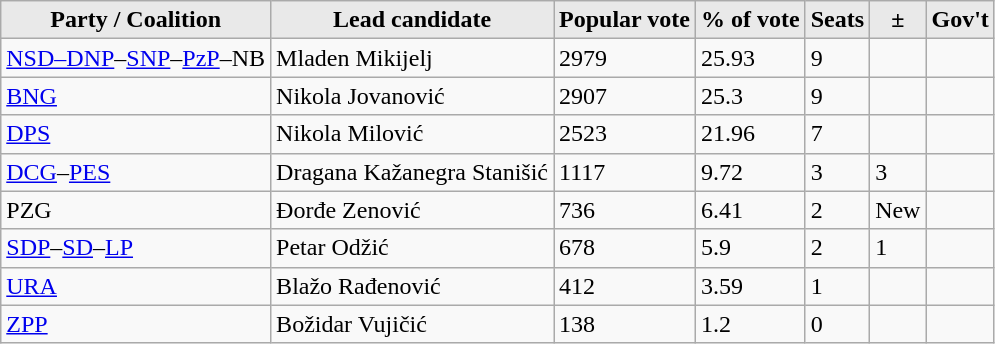<table class="wikitable sortable">
<tr>
<th style="background-color:#E9E9E9">Party / Coalition</th>
<th style="background-color:#E9E9E9">Lead candidate</th>
<th style="background-color:#E9E9E9">Popular vote</th>
<th style="background-color:#E9E9E9">% of vote</th>
<th style="background-color:#E9E9E9">Seats</th>
<th style="background-color:#E9E9E9">±</th>
<th style="background-color:#E9E9E9">Gov't</th>
</tr>
<tr>
<td align="left"><a href='#'>NSD–DNP</a>–<a href='#'>SNP</a>–<a href='#'>PzP</a>–NB</td>
<td>Mladen Mikijelj</td>
<td>2979</td>
<td>25.93</td>
<td>9</td>
<td></td>
<td></td>
</tr>
<tr>
<td align="left"><a href='#'>BNG</a></td>
<td>Nikola Jovanović</td>
<td>2907</td>
<td>25.3</td>
<td>9</td>
<td></td>
<td></td>
</tr>
<tr>
<td align="left"><a href='#'>DPS</a></td>
<td>Nikola Milović</td>
<td>2523</td>
<td>21.96</td>
<td>7</td>
<td></td>
<td></td>
</tr>
<tr>
<td align="left"><a href='#'>DCG</a>–<a href='#'>PES</a></td>
<td>Dragana Kažanegra Stanišić</td>
<td>1117</td>
<td>9.72</td>
<td>3</td>
<td>3</td>
<td></td>
</tr>
<tr>
<td align="left">PZG</td>
<td>Đorđe Zenović</td>
<td>736</td>
<td>6.41</td>
<td>2</td>
<td>New</td>
<td></td>
</tr>
<tr>
<td align="left"><a href='#'>SDP</a>–<a href='#'>SD</a>–<a href='#'>LP</a></td>
<td>Petar Odžić</td>
<td>678</td>
<td>5.9</td>
<td>2</td>
<td>1</td>
<td></td>
</tr>
<tr>
<td align="left"><a href='#'>URA</a></td>
<td>Blažo Rađenović</td>
<td>412</td>
<td>3.59</td>
<td>1</td>
<td></td>
<td></td>
</tr>
<tr>
<td align="left"><a href='#'>ZPP</a></td>
<td>Božidar Vujičić</td>
<td>138</td>
<td>1.2</td>
<td>0</td>
<td></td>
<td></td>
</tr>
</table>
